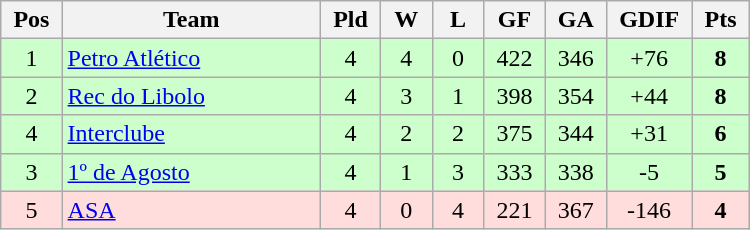<table class=wikitable style="text-align:center" width=500>
<tr>
<th width=5%>Pos</th>
<th width=25%>Team</th>
<th width=5%>Pld</th>
<th width=5%>W</th>
<th width=5%>L</th>
<th width=5%>GF</th>
<th width=5%>GA</th>
<th width=5%>GDIF</th>
<th width=5%>Pts</th>
</tr>
<tr bgcolor=#ccffcc>
<td>1</td>
<td align="left"><a href='#'>Petro Atlético</a></td>
<td>4</td>
<td>4</td>
<td>0</td>
<td>422</td>
<td>346</td>
<td>+76</td>
<td><strong>8</strong></td>
</tr>
<tr bgcolor=#ccffcc>
<td>2</td>
<td align="left"><a href='#'>Rec do Libolo</a></td>
<td>4</td>
<td>3</td>
<td>1</td>
<td>398</td>
<td>354</td>
<td>+44</td>
<td><strong>8</strong></td>
</tr>
<tr bgcolor=#ccffcc>
<td>4</td>
<td align="left"><a href='#'>Interclube</a></td>
<td>4</td>
<td>2</td>
<td>2</td>
<td>375</td>
<td>344</td>
<td>+31</td>
<td><strong>6</strong></td>
</tr>
<tr bgcolor=#ccffcc>
<td>3</td>
<td align="left"><a href='#'>1º de Agosto</a></td>
<td>4</td>
<td>1</td>
<td>3</td>
<td>333</td>
<td>338</td>
<td>-5</td>
<td><strong>5</strong></td>
</tr>
<tr bgcolor=#ffdddd>
<td>5</td>
<td align="left"><a href='#'>ASA</a></td>
<td>4</td>
<td>0</td>
<td>4</td>
<td>221</td>
<td>367</td>
<td>-146</td>
<td><strong>4</strong></td>
</tr>
</table>
